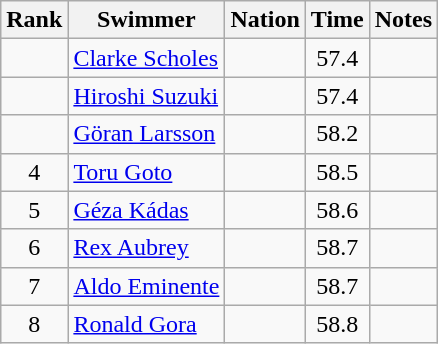<table class="wikitable sortable" style="text-align:center">
<tr>
<th>Rank</th>
<th>Swimmer</th>
<th>Nation</th>
<th>Time</th>
<th>Notes</th>
</tr>
<tr>
<td></td>
<td align=left><a href='#'>Clarke Scholes</a></td>
<td align=left></td>
<td>57.4</td>
<td></td>
</tr>
<tr>
<td></td>
<td align=left><a href='#'>Hiroshi Suzuki</a></td>
<td align=left></td>
<td>57.4</td>
<td></td>
</tr>
<tr>
<td></td>
<td align=left><a href='#'>Göran Larsson</a></td>
<td align=left></td>
<td>58.2</td>
<td></td>
</tr>
<tr>
<td>4</td>
<td align=left><a href='#'>Toru Goto</a></td>
<td align=left></td>
<td>58.5</td>
<td></td>
</tr>
<tr>
<td>5</td>
<td align=left><a href='#'>Géza Kádas</a></td>
<td align=left></td>
<td>58.6</td>
<td></td>
</tr>
<tr>
<td>6</td>
<td align=left><a href='#'>Rex Aubrey</a></td>
<td align=left></td>
<td>58.7</td>
<td></td>
</tr>
<tr>
<td>7</td>
<td align=left><a href='#'>Aldo Eminente</a></td>
<td align=left></td>
<td>58.7</td>
<td></td>
</tr>
<tr>
<td>8</td>
<td align=left><a href='#'>Ronald Gora</a></td>
<td align=left></td>
<td>58.8</td>
<td></td>
</tr>
</table>
